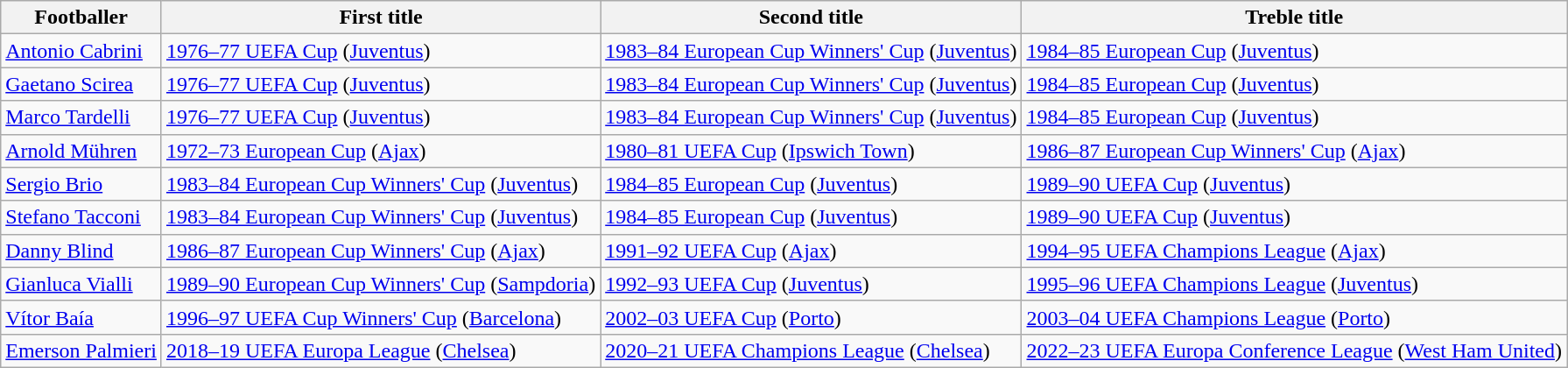<table class="wikitable sortable">
<tr>
<th>Footballer</th>
<th>First title</th>
<th>Second title</th>
<th>Treble title</th>
</tr>
<tr>
<td> <a href='#'>Antonio Cabrini</a></td>
<td><a href='#'>1976–77 UEFA Cup</a> (<a href='#'>Juventus</a>)</td>
<td><a href='#'>1983–84 European Cup Winners' Cup</a> (<a href='#'>Juventus</a>)</td>
<td><a href='#'>1984–85 European Cup</a> (<a href='#'>Juventus</a>)</td>
</tr>
<tr>
<td> <a href='#'>Gaetano Scirea</a></td>
<td><a href='#'>1976–77 UEFA Cup</a> (<a href='#'>Juventus</a>)</td>
<td><a href='#'>1983–84 European Cup Winners' Cup</a> (<a href='#'>Juventus</a>)</td>
<td><a href='#'>1984–85 European Cup</a> (<a href='#'>Juventus</a>)</td>
</tr>
<tr>
<td> <a href='#'>Marco Tardelli</a></td>
<td><a href='#'>1976–77 UEFA Cup</a> (<a href='#'>Juventus</a>)</td>
<td><a href='#'>1983–84 European Cup Winners' Cup</a> (<a href='#'>Juventus</a>)</td>
<td><a href='#'>1984–85 European Cup</a> (<a href='#'>Juventus</a>)</td>
</tr>
<tr>
<td> <a href='#'>Arnold Mühren</a></td>
<td><a href='#'>1972–73 European Cup</a> (<a href='#'>Ajax</a>)</td>
<td><a href='#'>1980–81 UEFA Cup</a> (<a href='#'>Ipswich Town</a>)</td>
<td><a href='#'>1986–87 European Cup Winners' Cup</a> (<a href='#'>Ajax</a>)</td>
</tr>
<tr>
<td> <a href='#'>Sergio Brio</a></td>
<td><a href='#'>1983–84 European Cup Winners' Cup</a> (<a href='#'>Juventus</a>)</td>
<td><a href='#'>1984–85 European Cup</a> (<a href='#'>Juventus</a>)</td>
<td><a href='#'>1989–90 UEFA Cup</a> (<a href='#'>Juventus</a>)</td>
</tr>
<tr>
<td> <a href='#'>Stefano Tacconi</a></td>
<td><a href='#'>1983–84 European Cup Winners' Cup</a> (<a href='#'>Juventus</a>)</td>
<td><a href='#'>1984–85 European Cup</a> (<a href='#'>Juventus</a>)</td>
<td><a href='#'>1989–90 UEFA Cup</a> (<a href='#'>Juventus</a>)</td>
</tr>
<tr>
<td> <a href='#'>Danny Blind</a></td>
<td><a href='#'>1986–87 European Cup Winners' Cup</a> (<a href='#'>Ajax</a>)</td>
<td><a href='#'>1991–92 UEFA Cup</a> (<a href='#'>Ajax</a>)</td>
<td><a href='#'>1994–95 UEFA Champions League</a> (<a href='#'>Ajax</a>)</td>
</tr>
<tr>
<td> <a href='#'>Gianluca Vialli</a></td>
<td><a href='#'>1989–90 European Cup Winners' Cup</a> (<a href='#'>Sampdoria</a>)</td>
<td><a href='#'>1992–93 UEFA Cup</a> (<a href='#'>Juventus</a>)</td>
<td><a href='#'>1995–96 UEFA Champions League</a> (<a href='#'>Juventus</a>)</td>
</tr>
<tr>
<td> <a href='#'>Vítor Baía</a></td>
<td><a href='#'>1996–97 UEFA Cup Winners' Cup</a> (<a href='#'>Barcelona</a>)</td>
<td><a href='#'>2002–03 UEFA Cup</a> (<a href='#'>Porto</a>)</td>
<td><a href='#'>2003–04 UEFA Champions League</a> (<a href='#'>Porto</a>)</td>
</tr>
<tr>
<td> <a href='#'>Emerson Palmieri</a></td>
<td><a href='#'>2018–19 UEFA Europa League</a> (<a href='#'>Chelsea</a>)</td>
<td><a href='#'>2020–21 UEFA Champions League</a> (<a href='#'>Chelsea</a>)</td>
<td><a href='#'>2022–23 UEFA Europa Conference League</a> (<a href='#'>West Ham United</a>)</td>
</tr>
</table>
